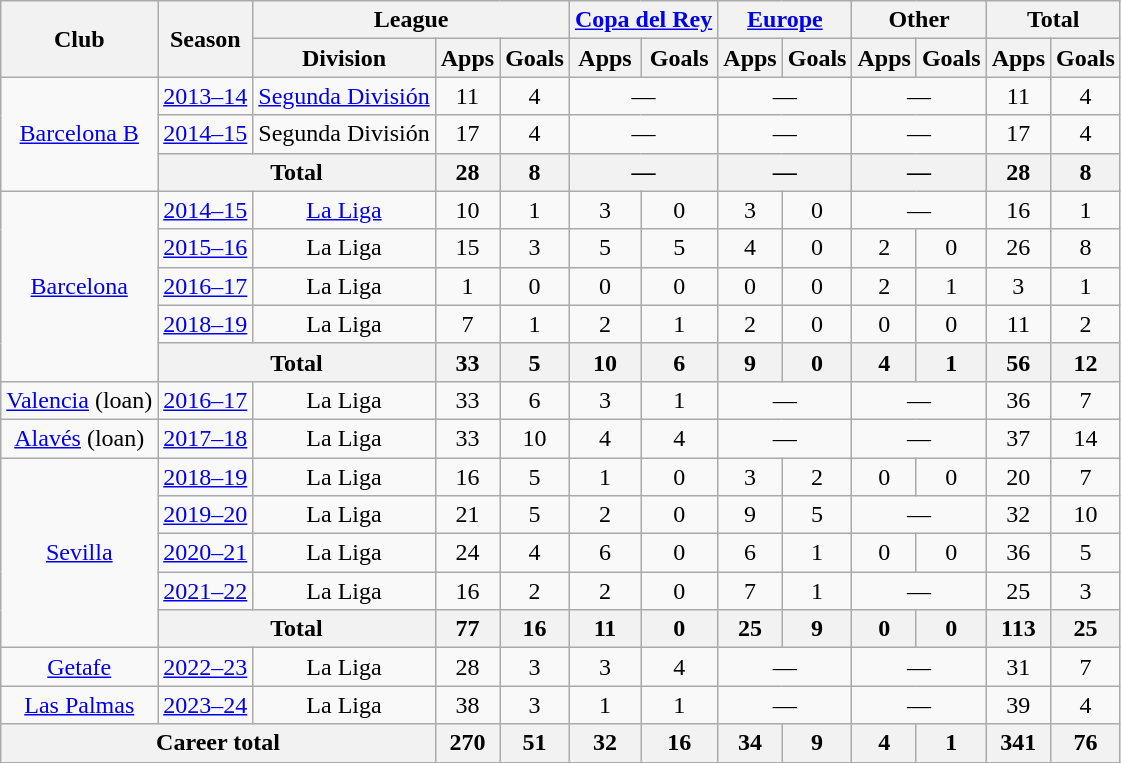<table class="wikitable" style="text-align:center">
<tr>
<th rowspan="2">Club</th>
<th rowspan="2">Season</th>
<th colspan="3">League</th>
<th colspan="2"><a href='#'>Copa del Rey</a></th>
<th colspan="2"><a href='#'>Europe</a></th>
<th colspan="2">Other</th>
<th colspan="2">Total</th>
</tr>
<tr>
<th>Division</th>
<th>Apps</th>
<th>Goals</th>
<th>Apps</th>
<th>Goals</th>
<th>Apps</th>
<th>Goals</th>
<th>Apps</th>
<th>Goals</th>
<th>Apps</th>
<th>Goals</th>
</tr>
<tr>
<td rowspan="3"><a href='#'>Barcelona B</a></td>
<td><a href='#'>2013–14</a></td>
<td><a href='#'>Segunda División</a></td>
<td>11</td>
<td>4</td>
<td colspan="2">—</td>
<td colspan="2">—</td>
<td colspan="2">—</td>
<td>11</td>
<td>4</td>
</tr>
<tr>
<td><a href='#'>2014–15</a></td>
<td>Segunda División</td>
<td>17</td>
<td>4</td>
<td colspan="2">—</td>
<td colspan="2">—</td>
<td colspan="2">—</td>
<td>17</td>
<td>4</td>
</tr>
<tr>
<th colspan="2">Total</th>
<th>28</th>
<th>8</th>
<th colspan="2">—</th>
<th colspan="2">—</th>
<th colspan="2">—</th>
<th>28</th>
<th>8</th>
</tr>
<tr>
<td rowspan="5"><a href='#'>Barcelona</a></td>
<td><a href='#'>2014–15</a></td>
<td><a href='#'>La Liga</a></td>
<td>10</td>
<td>1</td>
<td>3</td>
<td>0</td>
<td>3</td>
<td>0</td>
<td colspan=2>—</td>
<td>16</td>
<td>1</td>
</tr>
<tr>
<td><a href='#'>2015–16</a></td>
<td>La Liga</td>
<td>15</td>
<td>3</td>
<td>5</td>
<td>5</td>
<td>4</td>
<td>0</td>
<td>2</td>
<td>0</td>
<td>26</td>
<td>8</td>
</tr>
<tr>
<td><a href='#'>2016–17</a></td>
<td>La Liga</td>
<td>1</td>
<td>0</td>
<td>0</td>
<td>0</td>
<td>0</td>
<td>0</td>
<td>2</td>
<td>1</td>
<td>3</td>
<td>1</td>
</tr>
<tr>
<td><a href='#'>2018–19</a></td>
<td>La Liga</td>
<td>7</td>
<td>1</td>
<td>2</td>
<td>1</td>
<td>2</td>
<td>0</td>
<td>0</td>
<td>0</td>
<td>11</td>
<td>2</td>
</tr>
<tr>
<th colspan="2">Total</th>
<th>33</th>
<th>5</th>
<th>10</th>
<th>6</th>
<th>9</th>
<th>0</th>
<th>4</th>
<th>1</th>
<th>56</th>
<th>12</th>
</tr>
<tr>
<td><a href='#'>Valencia</a> (loan)</td>
<td><a href='#'>2016–17</a></td>
<td>La Liga</td>
<td>33</td>
<td>6</td>
<td>3</td>
<td>1</td>
<td colspan="2">—</td>
<td colspan="2">—</td>
<td>36</td>
<td>7</td>
</tr>
<tr>
<td><a href='#'>Alavés</a> (loan)</td>
<td><a href='#'>2017–18</a></td>
<td>La Liga</td>
<td>33</td>
<td>10</td>
<td>4</td>
<td>4</td>
<td colspan="2">—</td>
<td colspan="2">—</td>
<td>37</td>
<td>14</td>
</tr>
<tr>
<td rowspan="5"><a href='#'>Sevilla</a></td>
<td><a href='#'>2018–19</a></td>
<td>La Liga</td>
<td>16</td>
<td>5</td>
<td>1</td>
<td>0</td>
<td>3</td>
<td>2</td>
<td>0</td>
<td>0</td>
<td>20</td>
<td>7</td>
</tr>
<tr>
<td><a href='#'>2019–20</a></td>
<td>La Liga</td>
<td>21</td>
<td>5</td>
<td>2</td>
<td>0</td>
<td>9</td>
<td>5</td>
<td colspan="2">—</td>
<td>32</td>
<td>10</td>
</tr>
<tr>
<td><a href='#'>2020–21</a></td>
<td>La Liga</td>
<td>24</td>
<td>4</td>
<td>6</td>
<td>0</td>
<td>6</td>
<td>1</td>
<td>0</td>
<td>0</td>
<td>36</td>
<td>5</td>
</tr>
<tr>
<td><a href='#'>2021–22</a></td>
<td>La Liga</td>
<td>16</td>
<td>2</td>
<td>2</td>
<td>0</td>
<td>7</td>
<td>1</td>
<td colspan="2">—</td>
<td>25</td>
<td>3</td>
</tr>
<tr>
<th colspan="2">Total</th>
<th>77</th>
<th>16</th>
<th>11</th>
<th>0</th>
<th>25</th>
<th>9</th>
<th>0</th>
<th>0</th>
<th>113</th>
<th>25</th>
</tr>
<tr>
<td><a href='#'>Getafe</a></td>
<td><a href='#'>2022–23</a></td>
<td>La Liga</td>
<td>28</td>
<td>3</td>
<td>3</td>
<td>4</td>
<td colspan="2">—</td>
<td colspan="2">—</td>
<td>31</td>
<td>7</td>
</tr>
<tr>
<td><a href='#'>Las Palmas</a></td>
<td><a href='#'>2023–24</a></td>
<td>La Liga</td>
<td>38</td>
<td>3</td>
<td>1</td>
<td>1</td>
<td colspan="2">—</td>
<td colspan="2">—</td>
<td>39</td>
<td>4</td>
</tr>
<tr>
<th colspan="3">Career total</th>
<th>270</th>
<th>51</th>
<th>32</th>
<th>16</th>
<th>34</th>
<th>9</th>
<th>4</th>
<th>1</th>
<th>341</th>
<th>76</th>
</tr>
</table>
